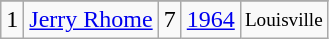<table class="wikitable">
<tr>
</tr>
<tr>
<td>1</td>
<td><a href='#'>Jerry Rhome</a></td>
<td>7</td>
<td><a href='#'>1964</a></td>
<td style="font-size:80%;">Louisville</td>
</tr>
</table>
